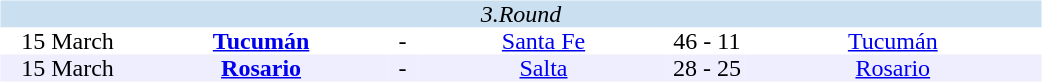<table width=700>
<tr>
<td width=700 valign="top"><br><table border=0 cellspacing=0 cellpadding=0 style="font-size: 100%; border-collapse: collapse;" width=100%>
<tr bgcolor="#CADFF0">
<td style="font-size:100%"; align="center" colspan="6"><em>3.Round</em></td>
</tr>
<tr align=center bgcolor=#FFFFFF>
<td width=90>15 March</td>
<td width=170><strong><a href='#'>Tucumán</a></strong></td>
<td width=20>-</td>
<td width=170><a href='#'>Santa Fe</a></td>
<td width=50>46 - 11</td>
<td width=200><a href='#'>Tucumán</a></td>
</tr>
<tr align=center bgcolor=#EEEEFF>
<td width=90>15 March</td>
<td width=170><strong><a href='#'>Rosario</a></strong></td>
<td width=20>-</td>
<td width=170><a href='#'>Salta</a></td>
<td width=50>28 - 25</td>
<td width=200><a href='#'>Rosario</a></td>
</tr>
</table>
</td>
</tr>
</table>
